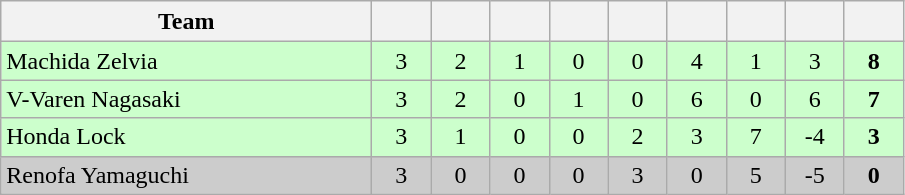<table class="wikitable" style="text-align: center">
<tr style="line-height:1.25em">
<th style="width:15em">Team</th>
<th style="width:2em"><br></th>
<th style="width:2em"><br></th>
<th style="width:2em"><br></th>
<th style="width:2em"><br></th>
<th style="width:2em"><br></th>
<th style="width:2em"><br></th>
<th style="width:2em"><br></th>
<th style="width:2em"><br></th>
<th style="width:2em"><br></th>
</tr>
<tr bgcolor="#ccffcc">
<td align="left">Machida Zelvia</td>
<td>3</td>
<td>2</td>
<td>1</td>
<td>0</td>
<td>0</td>
<td>4</td>
<td>1</td>
<td>3</td>
<td><strong>8</strong></td>
</tr>
<tr bgcolor="#ccffcc">
<td align="left">V-Varen Nagasaki</td>
<td>3</td>
<td>2</td>
<td>0</td>
<td>1</td>
<td>0</td>
<td>6</td>
<td>0</td>
<td>6</td>
<td><strong>7</strong></td>
</tr>
<tr bgcolor="#ccffcc">
<td align="left">Honda Lock</td>
<td>3</td>
<td>1</td>
<td>0</td>
<td>0</td>
<td>2</td>
<td>3</td>
<td>7</td>
<td>-4</td>
<td><strong>3</strong></td>
</tr>
<tr bgcolor="#cccccc">
<td align="left">Renofa Yamaguchi</td>
<td>3</td>
<td>0</td>
<td>0</td>
<td>0</td>
<td>3</td>
<td>0</td>
<td>5</td>
<td>-5</td>
<td><strong>0</strong></td>
</tr>
</table>
